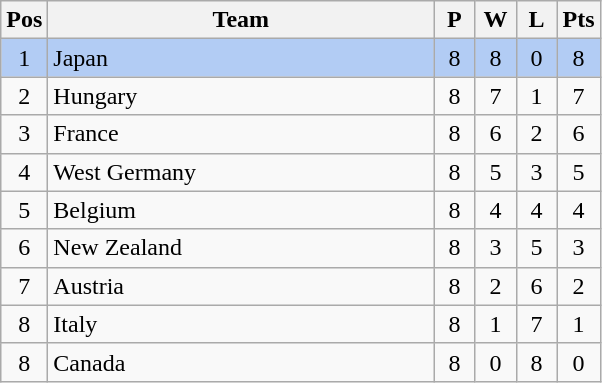<table class="wikitable" style="font-size: 100%">
<tr>
<th width=15>Pos</th>
<th width=250>Team</th>
<th width=20>P</th>
<th width=20>W</th>
<th width=20>L</th>
<th width=20>Pts</th>
</tr>
<tr align=center style="background: #b2ccf4;">
<td>1</td>
<td align="left"> Japan</td>
<td>8</td>
<td>8</td>
<td>0</td>
<td>8</td>
</tr>
<tr align=center>
<td>2</td>
<td align="left"> Hungary</td>
<td>8</td>
<td>7</td>
<td>1</td>
<td>7</td>
</tr>
<tr align=center>
<td>3</td>
<td align="left"> France</td>
<td>8</td>
<td>6</td>
<td>2</td>
<td>6</td>
</tr>
<tr align=center>
<td>4</td>
<td align="left"> West Germany</td>
<td>8</td>
<td>5</td>
<td>3</td>
<td>5</td>
</tr>
<tr align=center>
<td>5</td>
<td align="left"> Belgium</td>
<td>8</td>
<td>4</td>
<td>4</td>
<td>4</td>
</tr>
<tr align=center>
<td>6</td>
<td align="left"> New Zealand</td>
<td>8</td>
<td>3</td>
<td>5</td>
<td>3</td>
</tr>
<tr align=center>
<td>7</td>
<td align="left"> Austria</td>
<td>8</td>
<td>2</td>
<td>6</td>
<td>2</td>
</tr>
<tr align=center>
<td>8</td>
<td align="left"> Italy</td>
<td>8</td>
<td>1</td>
<td>7</td>
<td>1</td>
</tr>
<tr align=center>
<td>8</td>
<td align="left"> Canada</td>
<td>8</td>
<td>0</td>
<td>8</td>
<td>0</td>
</tr>
</table>
